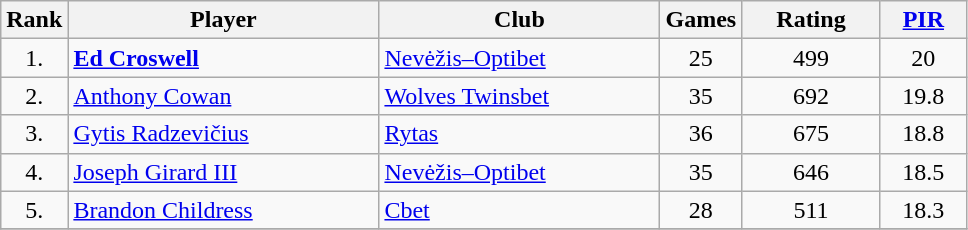<table class="wikitable" style="text-align: center;">
<tr>
<th>Rank</th>
<th width=200>Player</th>
<th width=180>Club</th>
<th>Games</th>
<th width=85>Rating</th>
<th width=50><a href='#'>PIR</a></th>
</tr>
<tr>
<td>1.</td>
<td align="left"> <strong><a href='#'>Ed Croswell</a></strong></td>
<td align="left"><a href='#'>Nevėžis–Optibet</a></td>
<td>25</td>
<td>499</td>
<td>20</td>
</tr>
<tr>
<td>2.</td>
<td align="left"> <a href='#'>Anthony Cowan</a></td>
<td align="left"><a href='#'>Wolves Twinsbet</a></td>
<td>35</td>
<td>692</td>
<td>19.8</td>
</tr>
<tr>
<td>3.</td>
<td align="left"> <a href='#'>Gytis Radzevičius</a></td>
<td align="left"><a href='#'>Rytas</a></td>
<td>36</td>
<td>675</td>
<td>18.8</td>
</tr>
<tr>
<td>4.</td>
<td align="left"> <a href='#'>Joseph Girard III</a></td>
<td align="left"><a href='#'>Nevėžis–Optibet</a></td>
<td>35</td>
<td>646</td>
<td>18.5</td>
</tr>
<tr>
<td>5.</td>
<td align="left"> <a href='#'>Brandon Childress</a></td>
<td align="left"><a href='#'>Cbet</a></td>
<td>28</td>
<td>511</td>
<td>18.3</td>
</tr>
<tr>
</tr>
</table>
